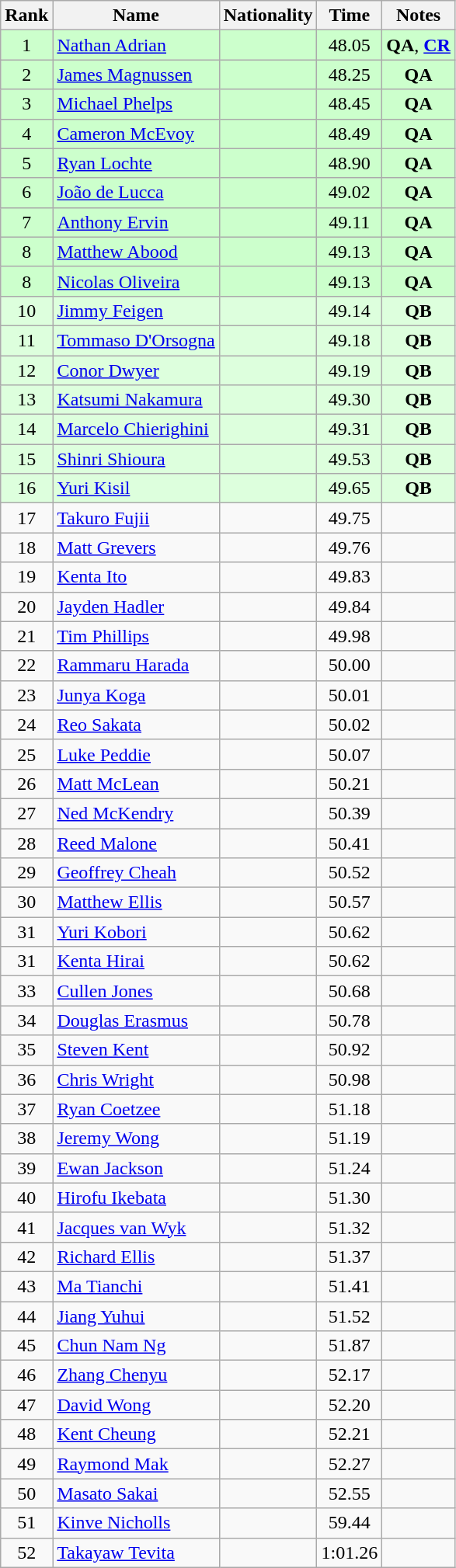<table class="wikitable sortable" style="text-align:center">
<tr>
<th>Rank</th>
<th>Name</th>
<th>Nationality</th>
<th>Time</th>
<th>Notes</th>
</tr>
<tr bgcolor=ccffcc>
<td>1</td>
<td align=left><a href='#'>Nathan Adrian</a></td>
<td align=left></td>
<td>48.05</td>
<td><strong>QA</strong>, <strong><a href='#'>CR</a></strong></td>
</tr>
<tr bgcolor=ccffcc>
<td>2</td>
<td align=left><a href='#'>James Magnussen</a></td>
<td align=left></td>
<td>48.25</td>
<td><strong>QA</strong></td>
</tr>
<tr bgcolor=ccffcc>
<td>3</td>
<td align=left><a href='#'>Michael Phelps</a></td>
<td align=left></td>
<td>48.45</td>
<td><strong>QA</strong></td>
</tr>
<tr bgcolor=ccffcc>
<td>4</td>
<td align=left><a href='#'>Cameron McEvoy</a></td>
<td align=left></td>
<td>48.49</td>
<td><strong>QA</strong></td>
</tr>
<tr bgcolor=ccffcc>
<td>5</td>
<td align=left><a href='#'>Ryan Lochte</a></td>
<td align=left></td>
<td>48.90</td>
<td><strong>QA</strong></td>
</tr>
<tr bgcolor=ccffcc>
<td>6</td>
<td align=left><a href='#'>João de Lucca</a></td>
<td align=left></td>
<td>49.02</td>
<td><strong>QA</strong></td>
</tr>
<tr bgcolor=ccffcc>
<td>7</td>
<td align=left><a href='#'>Anthony Ervin</a></td>
<td align=left></td>
<td>49.11</td>
<td><strong>QA</strong></td>
</tr>
<tr bgcolor=ccffcc>
<td>8</td>
<td align=left><a href='#'>Matthew Abood</a></td>
<td align=left></td>
<td>49.13</td>
<td><strong>QA</strong></td>
</tr>
<tr bgcolor=ccffcc>
<td>8</td>
<td align=left><a href='#'>Nicolas Oliveira</a></td>
<td align=left></td>
<td>49.13</td>
<td><strong>QA</strong></td>
</tr>
<tr bgcolor=ddffdd>
<td>10</td>
<td align=left><a href='#'>Jimmy Feigen</a></td>
<td align=left></td>
<td>49.14</td>
<td><strong>QB</strong></td>
</tr>
<tr bgcolor=ddffdd>
<td>11</td>
<td align=left><a href='#'>Tommaso D'Orsogna</a></td>
<td align=left></td>
<td>49.18</td>
<td><strong>QB</strong></td>
</tr>
<tr bgcolor=ddffdd>
<td>12</td>
<td align=left><a href='#'>Conor Dwyer</a></td>
<td align=left></td>
<td>49.19</td>
<td><strong>QB</strong></td>
</tr>
<tr bgcolor=ddffdd>
<td>13</td>
<td align=left><a href='#'>Katsumi Nakamura</a></td>
<td align=left></td>
<td>49.30</td>
<td><strong>QB</strong></td>
</tr>
<tr bgcolor=ddffdd>
<td>14</td>
<td align=left><a href='#'>Marcelo Chierighini</a></td>
<td align=left></td>
<td>49.31</td>
<td><strong>QB</strong></td>
</tr>
<tr bgcolor=ddffdd>
<td>15</td>
<td align=left><a href='#'>Shinri Shioura</a></td>
<td align=left></td>
<td>49.53</td>
<td><strong>QB</strong></td>
</tr>
<tr bgcolor=ddffdd>
<td>16</td>
<td align=left><a href='#'>Yuri Kisil</a></td>
<td align=left></td>
<td>49.65</td>
<td><strong>QB</strong></td>
</tr>
<tr>
<td>17</td>
<td align=left><a href='#'>Takuro Fujii</a></td>
<td align=left></td>
<td>49.75</td>
<td></td>
</tr>
<tr>
<td>18</td>
<td align=left><a href='#'>Matt Grevers</a></td>
<td align=left></td>
<td>49.76</td>
<td></td>
</tr>
<tr>
<td>19</td>
<td align=left><a href='#'>Kenta Ito</a></td>
<td align=left></td>
<td>49.83</td>
<td></td>
</tr>
<tr>
<td>20</td>
<td align=left><a href='#'>Jayden Hadler</a></td>
<td align=left></td>
<td>49.84</td>
<td></td>
</tr>
<tr>
<td>21</td>
<td align=left><a href='#'>Tim Phillips</a></td>
<td align=left></td>
<td>49.98</td>
<td></td>
</tr>
<tr>
<td>22</td>
<td align=left><a href='#'>Rammaru Harada</a></td>
<td align=left></td>
<td>50.00</td>
<td></td>
</tr>
<tr>
<td>23</td>
<td align=left><a href='#'>Junya Koga</a></td>
<td align=left></td>
<td>50.01</td>
<td></td>
</tr>
<tr>
<td>24</td>
<td align=left><a href='#'>Reo Sakata</a></td>
<td align=left></td>
<td>50.02</td>
<td></td>
</tr>
<tr>
<td>25</td>
<td align=left><a href='#'>Luke Peddie</a></td>
<td align=left></td>
<td>50.07</td>
<td></td>
</tr>
<tr>
<td>26</td>
<td align=left><a href='#'>Matt McLean</a></td>
<td align=left></td>
<td>50.21</td>
<td></td>
</tr>
<tr>
<td>27</td>
<td align=left><a href='#'>Ned McKendry</a></td>
<td align=left></td>
<td>50.39</td>
<td></td>
</tr>
<tr>
<td>28</td>
<td align=left><a href='#'>Reed Malone</a></td>
<td align=left></td>
<td>50.41</td>
<td></td>
</tr>
<tr>
<td>29</td>
<td align=left><a href='#'>Geoffrey Cheah</a></td>
<td align=left></td>
<td>50.52</td>
<td></td>
</tr>
<tr>
<td>30</td>
<td align=left><a href='#'>Matthew Ellis</a></td>
<td align=left></td>
<td>50.57</td>
<td></td>
</tr>
<tr>
<td>31</td>
<td align=left><a href='#'>Yuri Kobori</a></td>
<td align=left></td>
<td>50.62</td>
<td></td>
</tr>
<tr>
<td>31</td>
<td align=left><a href='#'>Kenta Hirai</a></td>
<td align=left></td>
<td>50.62</td>
<td></td>
</tr>
<tr>
<td>33</td>
<td align=left><a href='#'>Cullen Jones</a></td>
<td align=left></td>
<td>50.68</td>
<td></td>
</tr>
<tr>
<td>34</td>
<td align=left><a href='#'>Douglas Erasmus</a></td>
<td align=left></td>
<td>50.78</td>
<td></td>
</tr>
<tr>
<td>35</td>
<td align=left><a href='#'>Steven Kent</a></td>
<td align=left></td>
<td>50.92</td>
<td></td>
</tr>
<tr>
<td>36</td>
<td align=left><a href='#'>Chris Wright</a></td>
<td align=left></td>
<td>50.98</td>
<td></td>
</tr>
<tr>
<td>37</td>
<td align=left><a href='#'>Ryan Coetzee</a></td>
<td align=left></td>
<td>51.18</td>
<td></td>
</tr>
<tr>
<td>38</td>
<td align=left><a href='#'>Jeremy Wong</a></td>
<td align=left></td>
<td>51.19</td>
<td></td>
</tr>
<tr>
<td>39</td>
<td align=left><a href='#'>Ewan Jackson</a></td>
<td align=left></td>
<td>51.24</td>
<td></td>
</tr>
<tr>
<td>40</td>
<td align=left><a href='#'>Hirofu Ikebata</a></td>
<td align=left></td>
<td>51.30</td>
<td></td>
</tr>
<tr>
<td>41</td>
<td align=left><a href='#'>Jacques van Wyk</a></td>
<td align=left></td>
<td>51.32</td>
<td></td>
</tr>
<tr>
<td>42</td>
<td align=left><a href='#'>Richard Ellis</a></td>
<td align=left></td>
<td>51.37</td>
<td></td>
</tr>
<tr>
<td>43</td>
<td align=left><a href='#'>Ma Tianchi</a></td>
<td align=left></td>
<td>51.41</td>
<td></td>
</tr>
<tr>
<td>44</td>
<td align=left><a href='#'>Jiang Yuhui</a></td>
<td align=left></td>
<td>51.52</td>
<td></td>
</tr>
<tr>
<td>45</td>
<td align=left><a href='#'>Chun Nam Ng</a></td>
<td align=left></td>
<td>51.87</td>
<td></td>
</tr>
<tr>
<td>46</td>
<td align=left><a href='#'>Zhang Chenyu</a></td>
<td align=left></td>
<td>52.17</td>
<td></td>
</tr>
<tr>
<td>47</td>
<td align=left><a href='#'>David Wong</a></td>
<td align=left></td>
<td>52.20</td>
<td></td>
</tr>
<tr>
<td>48</td>
<td align=left><a href='#'>Kent Cheung</a></td>
<td align=left></td>
<td>52.21</td>
<td></td>
</tr>
<tr>
<td>49</td>
<td align=left><a href='#'>Raymond Mak</a></td>
<td align=left></td>
<td>52.27</td>
<td></td>
</tr>
<tr>
<td>50</td>
<td align=left><a href='#'>Masato Sakai</a></td>
<td align=left></td>
<td>52.55</td>
<td></td>
</tr>
<tr>
<td>51</td>
<td align=left><a href='#'>Kinve Nicholls</a></td>
<td align=left></td>
<td>59.44</td>
<td></td>
</tr>
<tr>
<td>52</td>
<td align=left><a href='#'>Takayaw Tevita</a></td>
<td align=left></td>
<td>1:01.26</td>
<td></td>
</tr>
</table>
